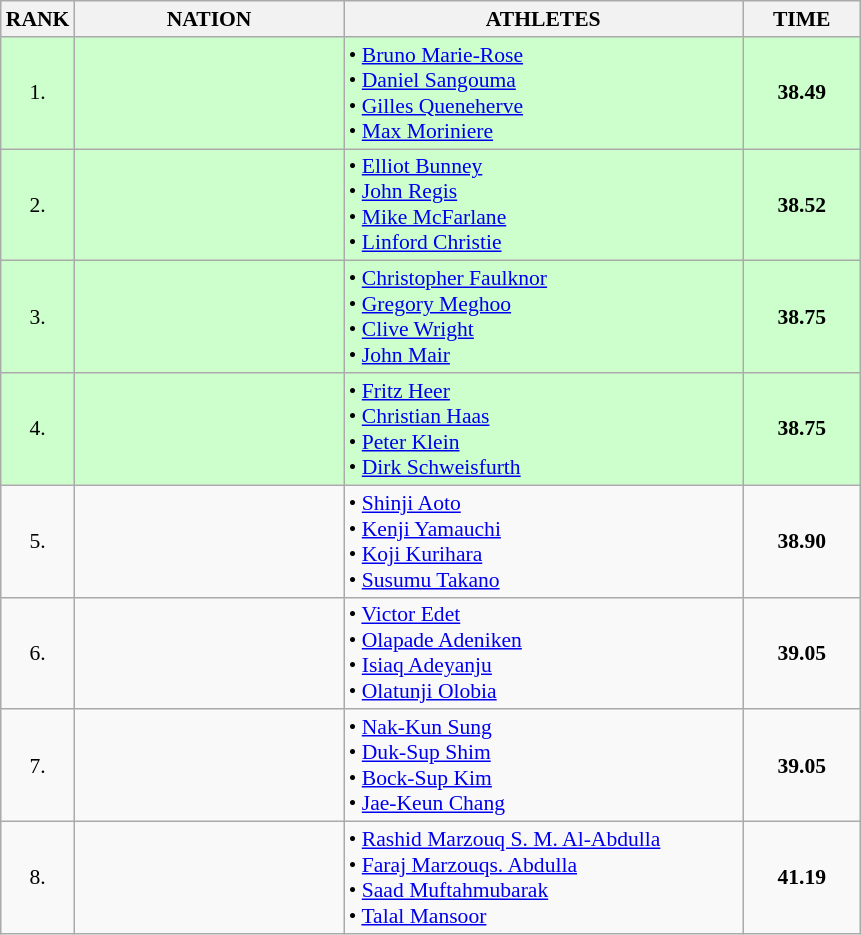<table class="wikitable" style="border-collapse: collapse; font-size: 90%;">
<tr>
<th>RANK</th>
<th style="width: 12em">NATION</th>
<th style="width: 18em">ATHLETES</th>
<th style="width: 5em">TIME</th>
</tr>
<tr style="background:#ccffcc;">
<td align="center">1.</td>
<td align="center"></td>
<td>• <a href='#'>Bruno Marie-Rose</a><br>• <a href='#'>Daniel Sangouma</a><br>• <a href='#'>Gilles Queneherve</a><br>• <a href='#'>Max Moriniere</a></td>
<td align="center"><strong>38.49</strong></td>
</tr>
<tr style="background:#ccffcc;">
<td align="center">2.</td>
<td align="center"></td>
<td>• <a href='#'>Elliot Bunney</a><br>• <a href='#'>John Regis</a><br>• <a href='#'>Mike McFarlane</a><br>• <a href='#'>Linford Christie</a></td>
<td align="center"><strong>38.52</strong></td>
</tr>
<tr style="background:#ccffcc;">
<td align="center">3.</td>
<td align="center"></td>
<td>• <a href='#'>Christopher Faulknor</a><br>• <a href='#'>Gregory Meghoo</a><br>• <a href='#'>Clive Wright</a><br>• <a href='#'>John Mair</a></td>
<td align="center"><strong>38.75</strong></td>
</tr>
<tr style="background:#ccffcc;">
<td align="center">4.</td>
<td align="center"></td>
<td>• <a href='#'>Fritz Heer</a><br>• <a href='#'>Christian Haas</a><br>• <a href='#'>Peter Klein</a><br>• <a href='#'>Dirk Schweisfurth</a></td>
<td align="center"><strong>38.75</strong></td>
</tr>
<tr>
<td align="center">5.</td>
<td align="center"></td>
<td>• <a href='#'>Shinji Aoto</a><br>• <a href='#'>Kenji Yamauchi</a><br>• <a href='#'>Koji Kurihara</a><br>• <a href='#'>Susumu Takano</a></td>
<td align="center"><strong>38.90</strong></td>
</tr>
<tr>
<td align="center">6.</td>
<td align="center"></td>
<td>• <a href='#'>Victor Edet</a><br>• <a href='#'>Olapade Adeniken</a><br>• <a href='#'>Isiaq Adeyanju</a><br>• <a href='#'>Olatunji Olobia</a></td>
<td align="center"><strong>39.05</strong></td>
</tr>
<tr>
<td align="center">7.</td>
<td align="center"></td>
<td>• <a href='#'>Nak-Kun Sung</a><br>• <a href='#'>Duk-Sup Shim</a><br>• <a href='#'>Bock-Sup Kim</a><br>• <a href='#'>Jae-Keun Chang</a></td>
<td align="center"><strong>39.05</strong></td>
</tr>
<tr>
<td align="center">8.</td>
<td align="center"></td>
<td>• <a href='#'>Rashid Marzouq S. M. Al-Abdulla</a><br>• <a href='#'>Faraj Marzouqs. Abdulla</a><br>• <a href='#'>Saad Muftahmubarak</a><br>• <a href='#'>Talal Mansoor</a></td>
<td align="center"><strong>41.19</strong></td>
</tr>
</table>
